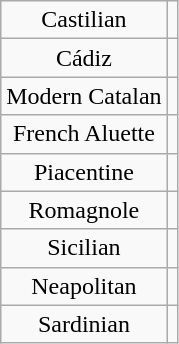<table class="wikitable" style="text-align:center;">
<tr>
<td>Castilian</td>
<td></td>
</tr>
<tr>
<td>Cádiz</td>
<td></td>
</tr>
<tr>
<td>Modern Catalan</td>
<td></td>
</tr>
<tr>
<td>French Aluette</td>
<td></td>
</tr>
<tr>
<td>Piacentine</td>
<td></td>
</tr>
<tr>
<td>Romagnole</td>
<td></td>
</tr>
<tr>
<td>Sicilian</td>
<td></td>
</tr>
<tr>
<td>Neapolitan</td>
<td></td>
</tr>
<tr>
<td>Sardinian</td>
<td></td>
</tr>
</table>
